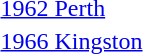<table>
<tr>
<td><a href='#'>1962 Perth</a><br></td>
<td></td>
<td></td>
<td></td>
</tr>
<tr>
<td><a href='#'>1966 Kingston</a><br></td>
<td></td>
<td></td>
<td></td>
</tr>
</table>
